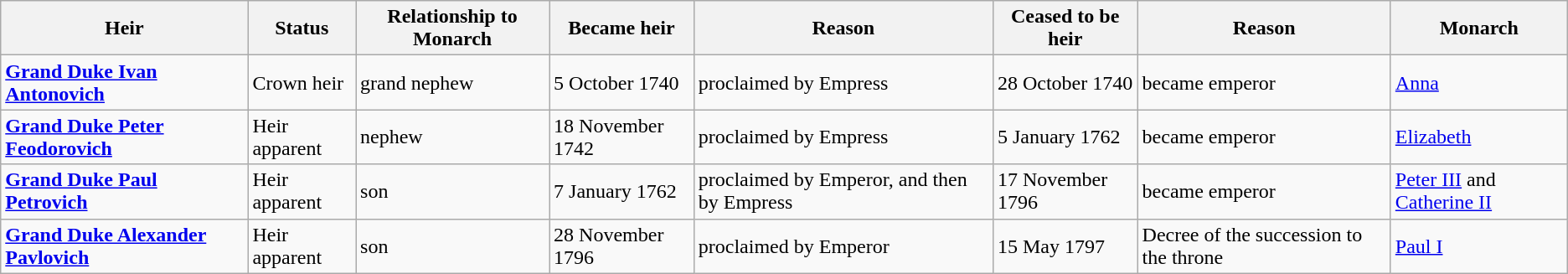<table class="wikitable">
<tr>
<th>Heir</th>
<th>Status</th>
<th>Relationship to Monarch</th>
<th>Became heir</th>
<th>Reason</th>
<th>Ceased to be heir</th>
<th>Reason</th>
<th>Monarch</th>
</tr>
<tr>
<td><strong><a href='#'>Grand Duke Ivan Antonovich</a></strong></td>
<td>Crown heir</td>
<td>grand nephew</td>
<td>5 October 1740</td>
<td>proclaimed by Empress</td>
<td>28 October 1740</td>
<td>became emperor</td>
<td><a href='#'>Anna</a></td>
</tr>
<tr>
<td><strong><a href='#'>Grand Duke Peter Feodorovich</a></strong></td>
<td>Heir apparent</td>
<td>nephew</td>
<td>18 November 1742</td>
<td>proclaimed by Empress</td>
<td>5 January 1762</td>
<td>became emperor</td>
<td><a href='#'>Elizabeth</a></td>
</tr>
<tr>
<td><strong><a href='#'>Grand Duke Paul Petrovich</a></strong></td>
<td>Heir apparent</td>
<td>son</td>
<td>7 January 1762</td>
<td>proclaimed by Emperor, and then by Empress</td>
<td>17 November 1796</td>
<td>became emperor</td>
<td><a href='#'>Peter III</a> and <a href='#'>Catherine II</a></td>
</tr>
<tr>
<td><strong><a href='#'>Grand Duke Alexander Pavlovich</a></strong></td>
<td>Heir apparent</td>
<td>son</td>
<td>28 November 1796</td>
<td>proclaimed by Emperor</td>
<td>15 May 1797</td>
<td>Decree of the succession to the throne</td>
<td><a href='#'>Paul I</a></td>
</tr>
</table>
